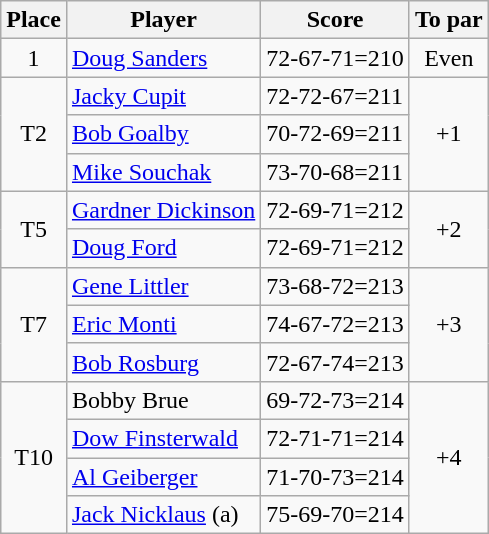<table class=wikitable>
<tr>
<th>Place</th>
<th>Player</th>
<th>Score</th>
<th>To par</th>
</tr>
<tr>
<td align=center>1</td>
<td> <a href='#'>Doug Sanders</a></td>
<td>72-67-71=210</td>
<td align=center>Even</td>
</tr>
<tr>
<td rowspan=3 align=center>T2</td>
<td> <a href='#'>Jacky Cupit</a></td>
<td>72-72-67=211</td>
<td rowspan=3 align=center>+1</td>
</tr>
<tr>
<td> <a href='#'>Bob Goalby</a></td>
<td>70-72-69=211</td>
</tr>
<tr>
<td> <a href='#'>Mike Souchak</a></td>
<td>73-70-68=211</td>
</tr>
<tr>
<td rowspan=2 align=center>T5</td>
<td> <a href='#'>Gardner Dickinson</a></td>
<td>72-69-71=212</td>
<td rowspan=2 align=center>+2</td>
</tr>
<tr>
<td> <a href='#'>Doug Ford</a></td>
<td>72-69-71=212</td>
</tr>
<tr>
<td rowspan=3 align=center>T7</td>
<td> <a href='#'>Gene Littler</a></td>
<td>73-68-72=213</td>
<td rowspan=3 align=center>+3</td>
</tr>
<tr>
<td> <a href='#'>Eric Monti</a></td>
<td>74-67-72=213</td>
</tr>
<tr>
<td> <a href='#'>Bob Rosburg</a></td>
<td>72-67-74=213</td>
</tr>
<tr>
<td rowspan=4 align=center>T10</td>
<td> Bobby Brue</td>
<td>69-72-73=214</td>
<td rowspan=4 align=center>+4</td>
</tr>
<tr>
<td> <a href='#'>Dow Finsterwald</a></td>
<td>72-71-71=214</td>
</tr>
<tr>
<td> <a href='#'>Al Geiberger</a></td>
<td>71-70-73=214</td>
</tr>
<tr>
<td> <a href='#'>Jack Nicklaus</a> (a)</td>
<td>75-69-70=214</td>
</tr>
</table>
